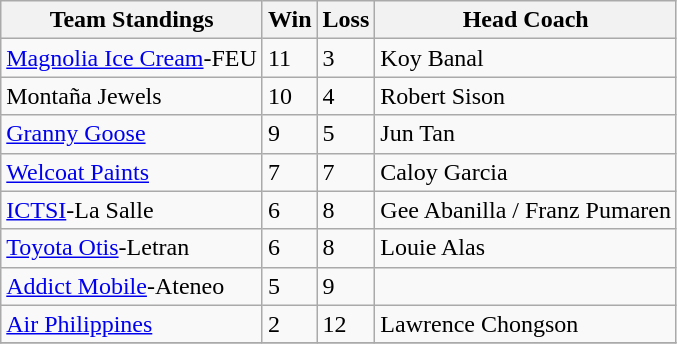<table class="wikitable">
<tr>
<th>Team Standings</th>
<th>Win</th>
<th>Loss</th>
<th>Head Coach</th>
</tr>
<tr>
<td><a href='#'>Magnolia Ice Cream</a>-FEU</td>
<td>11</td>
<td>3</td>
<td>Koy Banal</td>
</tr>
<tr>
<td>Montaña Jewels</td>
<td>10</td>
<td>4</td>
<td>Robert Sison</td>
</tr>
<tr>
<td><a href='#'>Granny Goose</a></td>
<td>9</td>
<td>5</td>
<td>Jun Tan</td>
</tr>
<tr>
<td><a href='#'>Welcoat Paints</a></td>
<td>7</td>
<td>7</td>
<td>Caloy Garcia</td>
</tr>
<tr>
<td><a href='#'>ICTSI</a>-La Salle</td>
<td>6</td>
<td>8</td>
<td>Gee Abanilla / Franz Pumaren</td>
</tr>
<tr>
<td><a href='#'>Toyota Otis</a>-Letran</td>
<td>6</td>
<td>8</td>
<td>Louie Alas</td>
</tr>
<tr>
<td><a href='#'>Addict Mobile</a>-Ateneo</td>
<td>5</td>
<td>9</td>
<td></td>
</tr>
<tr>
<td><a href='#'>Air Philippines</a></td>
<td>2</td>
<td>12</td>
<td>Lawrence Chongson</td>
</tr>
<tr>
</tr>
</table>
